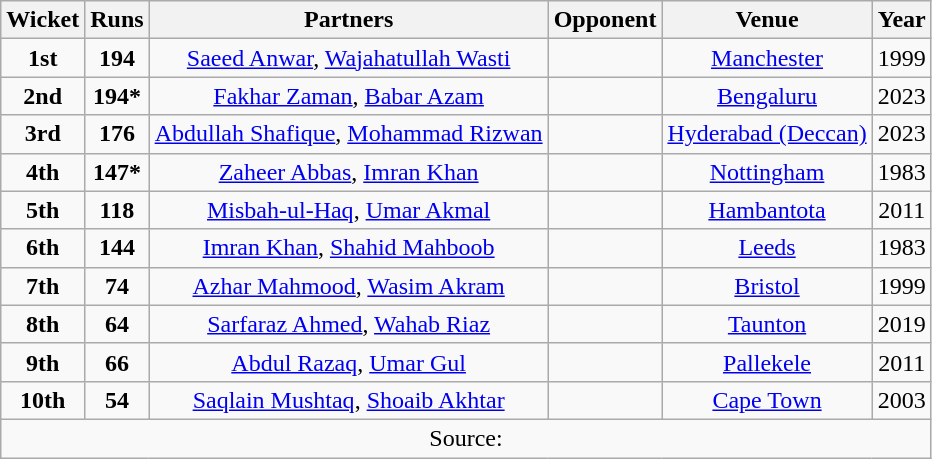<table class="wikitable sortable" style="text-align:center">
<tr>
<th scope="col">Wicket</th>
<th scope="col">Runs</th>
<th scope="col">Partners</th>
<th scope="col">Opponent</th>
<th scope="col">Venue</th>
<th scope="col">Year</th>
</tr>
<tr>
<td><strong>1st</strong></td>
<td><strong>194</strong></td>
<td><a href='#'>Saeed Anwar</a>, <a href='#'>Wajahatullah Wasti</a></td>
<td></td>
<td><a href='#'>Manchester</a></td>
<td>1999</td>
</tr>
<tr>
<td><strong>2nd</strong></td>
<td><strong>194*</strong></td>
<td><a href='#'>Fakhar Zaman</a>, <a href='#'>Babar Azam</a></td>
<td></td>
<td><a href='#'>Bengaluru</a></td>
<td>2023</td>
</tr>
<tr>
<td><strong>3rd</strong></td>
<td><strong>176</strong></td>
<td><a href='#'>Abdullah Shafique</a>, <a href='#'>Mohammad Rizwan</a></td>
<td></td>
<td><a href='#'>Hyderabad (Deccan)</a></td>
<td>2023</td>
</tr>
<tr>
<td><strong>4th</strong></td>
<td><strong>147*</strong></td>
<td><a href='#'>Zaheer Abbas</a>, <a href='#'>Imran Khan</a></td>
<td></td>
<td style="text-align:center;"><a href='#'>Nottingham</a></td>
<td style="text-align:center;">1983</td>
</tr>
<tr>
<td><strong>5th</strong></td>
<td><strong>118</strong></td>
<td><a href='#'>Misbah-ul-Haq</a>, <a href='#'>Umar Akmal</a></td>
<td></td>
<td><a href='#'>Hambantota</a></td>
<td>2011</td>
</tr>
<tr>
<td><strong>6th</strong></td>
<td><strong>144</strong></td>
<td><a href='#'>Imran Khan</a>, <a href='#'>Shahid Mahboob</a></td>
<td></td>
<td><a href='#'>Leeds</a></td>
<td>1983</td>
</tr>
<tr>
<td><strong>7th</strong></td>
<td><strong>74</strong></td>
<td><a href='#'>Azhar Mahmood</a>, <a href='#'>Wasim Akram</a></td>
<td></td>
<td><a href='#'>Bristol</a></td>
<td>1999</td>
</tr>
<tr>
<td><strong>8th</strong></td>
<td><strong>64</strong></td>
<td><a href='#'>Sarfaraz Ahmed</a>, <a href='#'>Wahab Riaz</a></td>
<td></td>
<td><a href='#'>Taunton</a></td>
<td>2019</td>
</tr>
<tr>
<td><strong>9th</strong></td>
<td><strong>66</strong></td>
<td><a href='#'>Abdul Razaq</a>, <a href='#'>Umar Gul</a></td>
<td></td>
<td><a href='#'>Pallekele</a></td>
<td>2011</td>
</tr>
<tr>
<td><strong>10th</strong></td>
<td><strong>54</strong></td>
<td><a href='#'>Saqlain Mushtaq</a>, <a href='#'>Shoaib Akhtar</a></td>
<td></td>
<td><a href='#'>Cape Town</a></td>
<td>2003</td>
</tr>
<tr>
<td colspan="6">Source: </td>
</tr>
</table>
